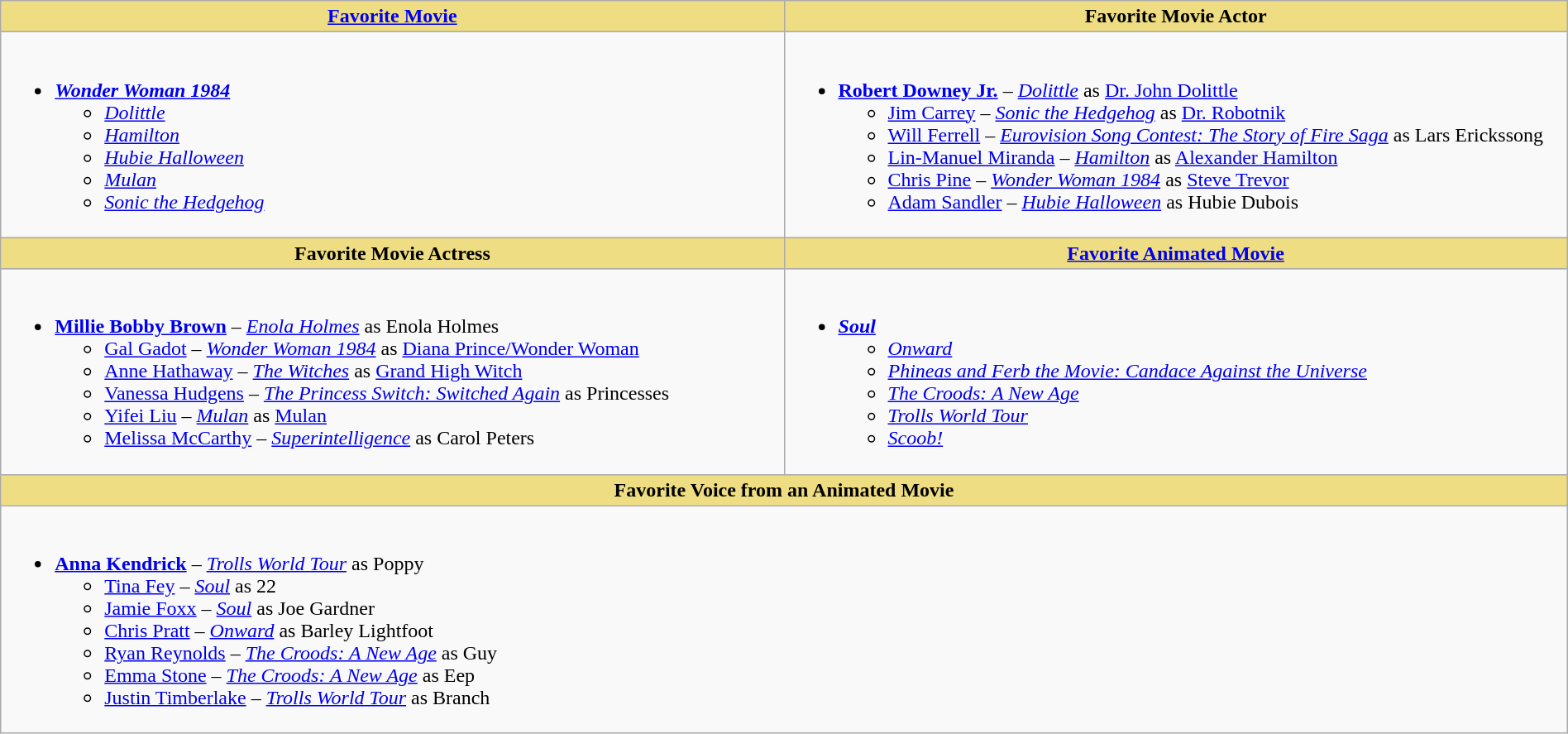<table class="wikitable" style="width:100%;">
<tr>
<th style="background:#EEDD82; width:50%"><a href='#'>Favorite Movie</a></th>
<th style="background:#EEDD82; width:50%">Favorite Movie Actor</th>
</tr>
<tr>
<td valign="top"><br><ul><li><strong><em><a href='#'>Wonder Woman 1984</a></em></strong><ul><li><em><a href='#'>Dolittle</a></em></li><li><em><a href='#'>Hamilton</a></em></li><li><em><a href='#'>Hubie Halloween</a></em></li><li><em><a href='#'>Mulan</a></em></li><li><em><a href='#'>Sonic the Hedgehog</a></em></li></ul></li></ul></td>
<td valign="top"><br><ul><li><strong><a href='#'>Robert Downey Jr.</a></strong> – <em><a href='#'>Dolittle</a></em> as <a href='#'>Dr. John Dolittle</a><ul><li><a href='#'>Jim Carrey</a> – <em><a href='#'>Sonic the Hedgehog</a></em> as <a href='#'>Dr. Robotnik</a></li><li><a href='#'>Will Ferrell</a> – <em><a href='#'>Eurovision Song Contest: The Story of Fire Saga</a></em> as Lars Erickssong</li><li><a href='#'>Lin-Manuel Miranda</a> – <em><a href='#'>Hamilton</a></em> as <a href='#'>Alexander Hamilton</a></li><li><a href='#'>Chris Pine</a> – <em><a href='#'>Wonder Woman 1984</a></em> as <a href='#'>Steve Trevor</a></li><li><a href='#'>Adam Sandler</a> – <em><a href='#'>Hubie Halloween</a></em> as Hubie Dubois</li></ul></li></ul></td>
</tr>
<tr>
<th style="background:#EEDD82; width:50%">Favorite Movie Actress</th>
<th style="background:#EEDD82; width:50%"><a href='#'>Favorite Animated Movie</a></th>
</tr>
<tr>
<td valign="top"><br><ul><li><strong><a href='#'>Millie Bobby Brown</a></strong> – <em><a href='#'>Enola Holmes</a></em> as Enola Holmes<ul><li><a href='#'>Gal Gadot</a> – <em><a href='#'>Wonder Woman 1984</a></em> as <a href='#'>Diana Prince/Wonder Woman</a></li><li><a href='#'>Anne Hathaway</a> – <em><a href='#'>The Witches</a></em> as <a href='#'>Grand High Witch</a></li><li><a href='#'>Vanessa Hudgens</a> – <em><a href='#'>The Princess Switch: Switched Again</a></em> as Princesses</li><li><a href='#'>Yifei Liu</a> – <em><a href='#'>Mulan</a></em> as <a href='#'>Mulan</a></li><li><a href='#'>Melissa McCarthy</a> – <em><a href='#'>Superintelligence</a></em> as Carol Peters</li></ul></li></ul></td>
<td valign="top"><br><ul><li><strong><em><a href='#'>Soul</a></em></strong><ul><li><em><a href='#'>Onward</a></em></li><li><em><a href='#'>Phineas and Ferb the Movie: Candace Against the Universe</a></em></li><li><em><a href='#'>The Croods: A New Age</a></em></li><li><em><a href='#'>Trolls World Tour</a></em></li><li><em><a href='#'>Scoob!</a></em></li></ul></li></ul></td>
</tr>
<tr>
<th colspan="2" style="background:#EEDD82; width:50%">Favorite Voice from an Animated Movie</th>
</tr>
<tr>
<td colspan="2" valign="top"><br><ul><li><strong><a href='#'>Anna Kendrick</a></strong> – <em><a href='#'>Trolls World Tour</a></em> as Poppy<ul><li><a href='#'>Tina Fey</a> – <em><a href='#'>Soul</a></em> as 22</li><li><a href='#'>Jamie Foxx</a> – <em><a href='#'>Soul</a></em> as Joe Gardner</li><li><a href='#'>Chris Pratt</a> – <em><a href='#'>Onward</a></em> as Barley Lightfoot</li><li><a href='#'>Ryan Reynolds</a> – <em><a href='#'>The Croods: A New Age</a></em> as Guy</li><li><a href='#'>Emma Stone</a> – <em><a href='#'>The Croods: A New Age</a></em> as Eep</li><li><a href='#'>Justin Timberlake</a> – <em><a href='#'>Trolls World Tour</a></em> as Branch</li></ul></li></ul></td>
</tr>
</table>
